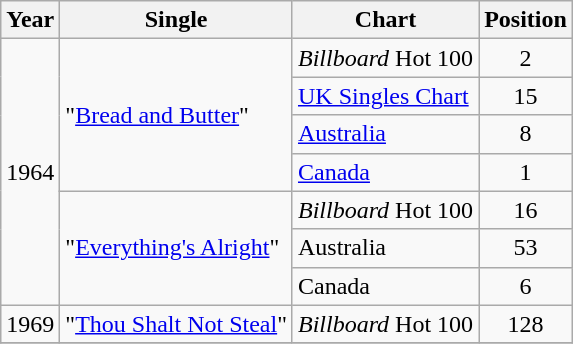<table class="wikitable">
<tr>
<th>Year</th>
<th>Single</th>
<th>Chart</th>
<th>Position</th>
</tr>
<tr>
<td rowspan="7">1964</td>
<td rowspan="4">"<a href='#'>Bread and Butter</a>"</td>
<td><em>Billboard</em> Hot 100</td>
<td align="center">2</td>
</tr>
<tr>
<td><a href='#'>UK Singles Chart</a></td>
<td align="center">15</td>
</tr>
<tr>
<td><a href='#'>Australia</a></td>
<td align="center">8</td>
</tr>
<tr>
<td><a href='#'>Canada</a></td>
<td align="center">1</td>
</tr>
<tr>
<td rowspan="3">"<a href='#'>Everything's Alright</a>"</td>
<td><em>Billboard</em> Hot 100</td>
<td align="center">16</td>
</tr>
<tr>
<td>Australia</td>
<td align="center">53</td>
</tr>
<tr>
<td>Canada</td>
<td align="center">6</td>
</tr>
<tr>
<td rowspan="1">1969</td>
<td rowspan="1">"<a href='#'>Thou Shalt Not Steal</a>"</td>
<td><em>Billboard</em> Hot 100</td>
<td align="center">128</td>
</tr>
<tr>
</tr>
</table>
